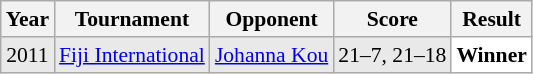<table class="sortable wikitable" style="font-size: 90%;">
<tr>
<th>Year</th>
<th>Tournament</th>
<th>Opponent</th>
<th>Score</th>
<th>Result</th>
</tr>
<tr style="background:#E9E9E9">
<td align="center">2011</td>
<td align="left"><a href='#'>Fiji International</a></td>
<td align="left"> <a href='#'>Johanna Kou</a></td>
<td align="left">21–7, 21–18</td>
<td style="text-align:left; background:white"> <strong>Winner</strong></td>
</tr>
</table>
